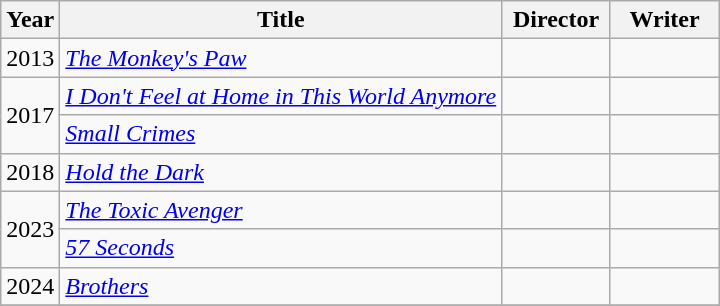<table class="wikitable" style="margin-right: 0;">
<tr>
<th>Year</th>
<th>Title</th>
<th style="width:65px;">Director</th>
<th style="width:65px;">Writer</th>
</tr>
<tr>
<td>2013</td>
<td><em><a href='#'>The Monkey's Paw</a></em></td>
<td></td>
<td></td>
</tr>
<tr>
<td rowspan=2>2017</td>
<td><em><a href='#'>I Don't Feel at Home in This World Anymore</a></em></td>
<td></td>
<td></td>
</tr>
<tr>
<td><em><a href='#'>Small Crimes</a></em></td>
<td></td>
<td></td>
</tr>
<tr>
<td>2018</td>
<td><em><a href='#'>Hold the Dark</a></em></td>
<td></td>
<td></td>
</tr>
<tr>
<td rowspan="2">2023</td>
<td><em><a href='#'>The Toxic Avenger</a></em></td>
<td></td>
<td></td>
</tr>
<tr>
<td><em><a href='#'>57 Seconds</a></em></td>
<td></td>
<td></td>
</tr>
<tr>
<td>2024</td>
<td><em><a href='#'>Brothers</a></em></td>
<td></td>
<td></td>
</tr>
<tr>
</tr>
</table>
